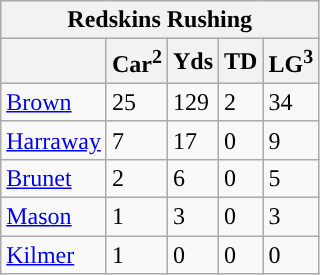<table class="wikitable">
<tr>
<th colspan="5">Redskins Rushing</th>
</tr>
<tr>
<th></th>
<th>Car<sup>2</sup></th>
<th>Yds</th>
<th>TD</th>
<th>LG<sup>3</sup></th>
</tr>
<tr>
<td><a href='#'>Brown</a></td>
<td>25</td>
<td>129</td>
<td>2</td>
<td>34</td>
</tr>
<tr>
<td><a href='#'>Harraway</a></td>
<td>7</td>
<td>17</td>
<td>0</td>
<td>9</td>
</tr>
<tr>
<td><a href='#'>Brunet</a></td>
<td>2</td>
<td>6</td>
<td>0</td>
<td>5</td>
</tr>
<tr>
<td><a href='#'>Mason</a></td>
<td>1</td>
<td>3</td>
<td>0</td>
<td>3</td>
</tr>
<tr>
<td><a href='#'>Kilmer</a></td>
<td>1</td>
<td>0</td>
<td>0</td>
<td>0</td>
</tr>
</table>
